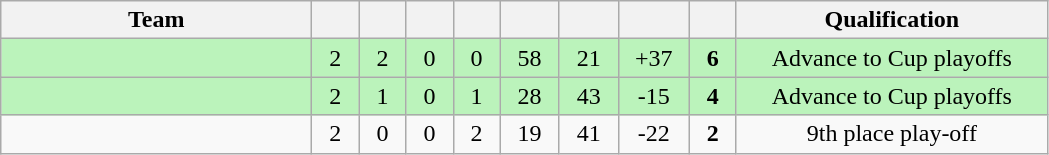<table class="wikitable" style="text-align:center;">
<tr>
<th style="width:12.5em">Team</th>
<th style="width:1.5em;"></th>
<th style="width:1.5em;"></th>
<th style="width:1.5em;"></th>
<th style="width:1.5em;"></th>
<th style="width:2.0em;"></th>
<th style="width:2.0em;"></th>
<th style="width:2.5em;"></th>
<th style="width:1.5em;"></th>
<th style="width:12.5em">Qualification</th>
</tr>
<tr bgcolor=#bbf3bb>
<td align=left></td>
<td>2</td>
<td>2</td>
<td>0</td>
<td>0</td>
<td>58</td>
<td>21</td>
<td>+37</td>
<td><strong>6</strong></td>
<td>Advance to Cup playoffs</td>
</tr>
<tr bgcolor=#bbf3bb>
<td align=left></td>
<td>2</td>
<td>1</td>
<td>0</td>
<td>1</td>
<td>28</td>
<td>43</td>
<td>-15</td>
<td><strong>4</strong></td>
<td>Advance to Cup playoffs</td>
</tr>
<tr>
<td align=left></td>
<td>2</td>
<td>0</td>
<td>0</td>
<td>2</td>
<td>19</td>
<td>41</td>
<td>-22</td>
<td><strong>2</strong></td>
<td>9th place play-off</td>
</tr>
</table>
